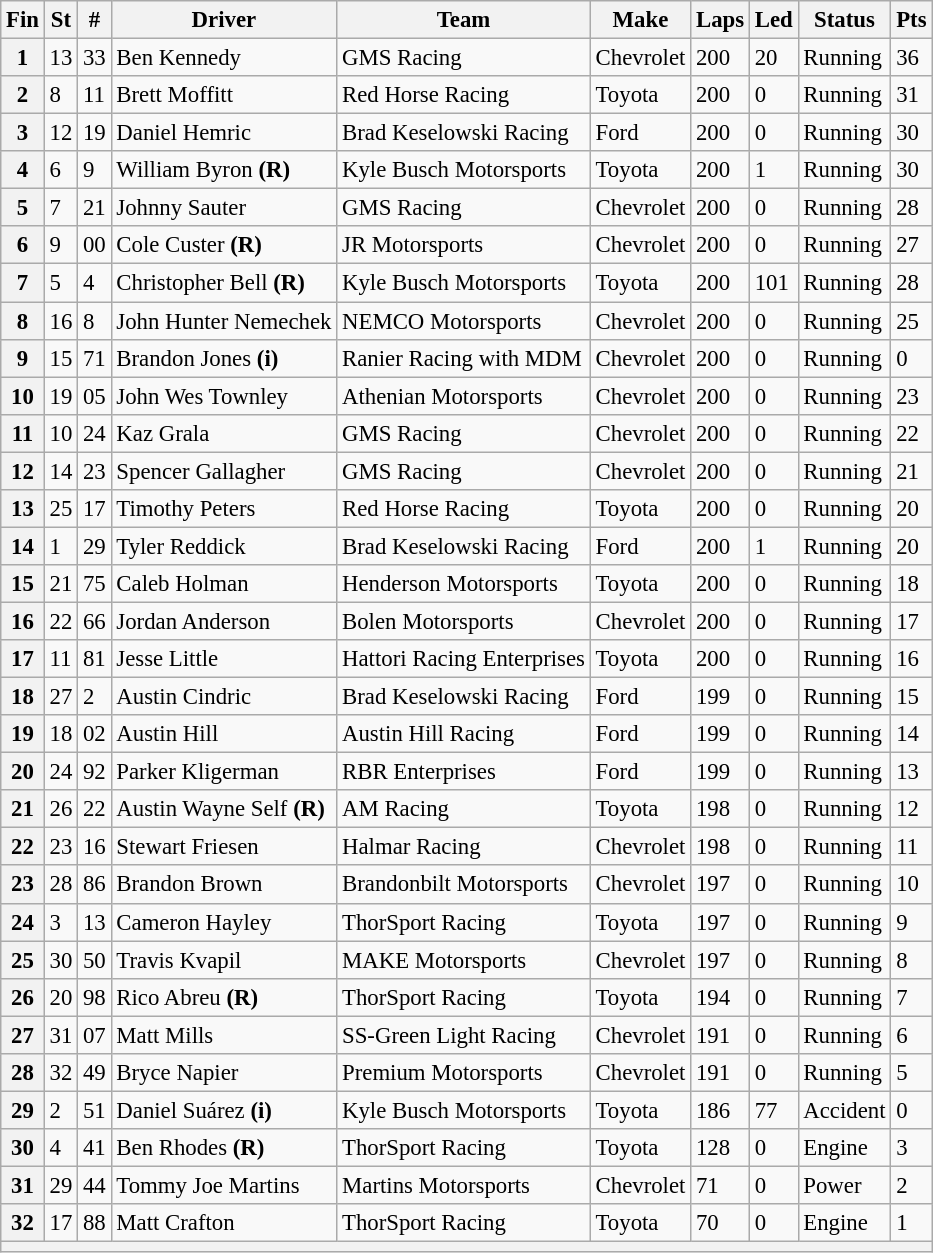<table class="wikitable" style="font-size:95%">
<tr>
<th>Fin</th>
<th>St</th>
<th>#</th>
<th>Driver</th>
<th>Team</th>
<th>Make</th>
<th>Laps</th>
<th>Led</th>
<th>Status</th>
<th>Pts</th>
</tr>
<tr>
<th>1</th>
<td>13</td>
<td>33</td>
<td>Ben Kennedy</td>
<td>GMS Racing</td>
<td>Chevrolet</td>
<td>200</td>
<td>20</td>
<td>Running</td>
<td>36</td>
</tr>
<tr>
<th>2</th>
<td>8</td>
<td>11</td>
<td>Brett Moffitt</td>
<td>Red Horse Racing</td>
<td>Toyota</td>
<td>200</td>
<td>0</td>
<td>Running</td>
<td>31</td>
</tr>
<tr>
<th>3</th>
<td>12</td>
<td>19</td>
<td>Daniel Hemric</td>
<td>Brad Keselowski Racing</td>
<td>Ford</td>
<td>200</td>
<td>0</td>
<td>Running</td>
<td>30</td>
</tr>
<tr>
<th>4</th>
<td>6</td>
<td>9</td>
<td>William Byron <strong>(R)</strong></td>
<td>Kyle Busch Motorsports</td>
<td>Toyota</td>
<td>200</td>
<td>1</td>
<td>Running</td>
<td>30</td>
</tr>
<tr>
<th>5</th>
<td>7</td>
<td>21</td>
<td>Johnny Sauter</td>
<td>GMS Racing</td>
<td>Chevrolet</td>
<td>200</td>
<td>0</td>
<td>Running</td>
<td>28</td>
</tr>
<tr>
<th>6</th>
<td>9</td>
<td>00</td>
<td>Cole Custer <strong>(R)</strong></td>
<td>JR Motorsports</td>
<td>Chevrolet</td>
<td>200</td>
<td>0</td>
<td>Running</td>
<td>27</td>
</tr>
<tr>
<th>7</th>
<td>5</td>
<td>4</td>
<td>Christopher Bell <strong>(R)</strong></td>
<td>Kyle Busch Motorsports</td>
<td>Toyota</td>
<td>200</td>
<td>101</td>
<td>Running</td>
<td>28</td>
</tr>
<tr>
<th>8</th>
<td>16</td>
<td>8</td>
<td>John Hunter Nemechek</td>
<td>NEMCO Motorsports</td>
<td>Chevrolet</td>
<td>200</td>
<td>0</td>
<td>Running</td>
<td>25</td>
</tr>
<tr>
<th>9</th>
<td>15</td>
<td>71</td>
<td>Brandon Jones <strong>(i)</strong></td>
<td>Ranier Racing with MDM</td>
<td>Chevrolet</td>
<td>200</td>
<td>0</td>
<td>Running</td>
<td>0</td>
</tr>
<tr>
<th>10</th>
<td>19</td>
<td>05</td>
<td>John Wes Townley</td>
<td>Athenian Motorsports</td>
<td>Chevrolet</td>
<td>200</td>
<td>0</td>
<td>Running</td>
<td>23</td>
</tr>
<tr>
<th>11</th>
<td>10</td>
<td>24</td>
<td>Kaz Grala</td>
<td>GMS Racing</td>
<td>Chevrolet</td>
<td>200</td>
<td>0</td>
<td>Running</td>
<td>22</td>
</tr>
<tr>
<th>12</th>
<td>14</td>
<td>23</td>
<td>Spencer Gallagher</td>
<td>GMS Racing</td>
<td>Chevrolet</td>
<td>200</td>
<td>0</td>
<td>Running</td>
<td>21</td>
</tr>
<tr>
<th>13</th>
<td>25</td>
<td>17</td>
<td>Timothy Peters</td>
<td>Red Horse Racing</td>
<td>Toyota</td>
<td>200</td>
<td>0</td>
<td>Running</td>
<td>20</td>
</tr>
<tr>
<th>14</th>
<td>1</td>
<td>29</td>
<td>Tyler Reddick</td>
<td>Brad Keselowski Racing</td>
<td>Ford</td>
<td>200</td>
<td>1</td>
<td>Running</td>
<td>20</td>
</tr>
<tr>
<th>15</th>
<td>21</td>
<td>75</td>
<td>Caleb Holman</td>
<td>Henderson Motorsports</td>
<td>Toyota</td>
<td>200</td>
<td>0</td>
<td>Running</td>
<td>18</td>
</tr>
<tr>
<th>16</th>
<td>22</td>
<td>66</td>
<td>Jordan Anderson</td>
<td>Bolen Motorsports</td>
<td>Chevrolet</td>
<td>200</td>
<td>0</td>
<td>Running</td>
<td>17</td>
</tr>
<tr>
<th>17</th>
<td>11</td>
<td>81</td>
<td>Jesse Little</td>
<td>Hattori Racing Enterprises</td>
<td>Toyota</td>
<td>200</td>
<td>0</td>
<td>Running</td>
<td>16</td>
</tr>
<tr>
<th>18</th>
<td>27</td>
<td>2</td>
<td>Austin Cindric</td>
<td>Brad Keselowski Racing</td>
<td>Ford</td>
<td>199</td>
<td>0</td>
<td>Running</td>
<td>15</td>
</tr>
<tr>
<th>19</th>
<td>18</td>
<td>02</td>
<td>Austin Hill</td>
<td>Austin Hill Racing</td>
<td>Ford</td>
<td>199</td>
<td>0</td>
<td>Running</td>
<td>14</td>
</tr>
<tr>
<th>20</th>
<td>24</td>
<td>92</td>
<td>Parker Kligerman</td>
<td>RBR Enterprises</td>
<td>Ford</td>
<td>199</td>
<td>0</td>
<td>Running</td>
<td>13</td>
</tr>
<tr>
<th>21</th>
<td>26</td>
<td>22</td>
<td>Austin Wayne Self <strong>(R)</strong></td>
<td>AM Racing</td>
<td>Toyota</td>
<td>198</td>
<td>0</td>
<td>Running</td>
<td>12</td>
</tr>
<tr>
<th>22</th>
<td>23</td>
<td>16</td>
<td>Stewart Friesen</td>
<td>Halmar Racing</td>
<td>Chevrolet</td>
<td>198</td>
<td>0</td>
<td>Running</td>
<td>11</td>
</tr>
<tr>
<th>23</th>
<td>28</td>
<td>86</td>
<td>Brandon Brown</td>
<td>Brandonbilt Motorsports</td>
<td>Chevrolet</td>
<td>197</td>
<td>0</td>
<td>Running</td>
<td>10</td>
</tr>
<tr>
<th>24</th>
<td>3</td>
<td>13</td>
<td>Cameron Hayley</td>
<td>ThorSport Racing</td>
<td>Toyota</td>
<td>197</td>
<td>0</td>
<td>Running</td>
<td>9</td>
</tr>
<tr>
<th>25</th>
<td>30</td>
<td>50</td>
<td>Travis Kvapil</td>
<td>MAKE Motorsports</td>
<td>Chevrolet</td>
<td>197</td>
<td>0</td>
<td>Running</td>
<td>8</td>
</tr>
<tr>
<th>26</th>
<td>20</td>
<td>98</td>
<td>Rico Abreu <strong>(R)</strong></td>
<td>ThorSport Racing</td>
<td>Toyota</td>
<td>194</td>
<td>0</td>
<td>Running</td>
<td>7</td>
</tr>
<tr>
<th>27</th>
<td>31</td>
<td>07</td>
<td>Matt Mills</td>
<td>SS-Green Light Racing</td>
<td>Chevrolet</td>
<td>191</td>
<td>0</td>
<td>Running</td>
<td>6</td>
</tr>
<tr>
<th>28</th>
<td>32</td>
<td>49</td>
<td>Bryce Napier</td>
<td>Premium Motorsports</td>
<td>Chevrolet</td>
<td>191</td>
<td>0</td>
<td>Running</td>
<td>5</td>
</tr>
<tr>
<th>29</th>
<td>2</td>
<td>51</td>
<td>Daniel Suárez <strong>(i)</strong></td>
<td>Kyle Busch Motorsports</td>
<td>Toyota</td>
<td>186</td>
<td>77</td>
<td>Accident</td>
<td>0</td>
</tr>
<tr>
<th>30</th>
<td>4</td>
<td>41</td>
<td>Ben Rhodes <strong>(R)</strong></td>
<td>ThorSport Racing</td>
<td>Toyota</td>
<td>128</td>
<td>0</td>
<td>Engine</td>
<td>3</td>
</tr>
<tr>
<th>31</th>
<td>29</td>
<td>44</td>
<td>Tommy Joe Martins</td>
<td>Martins Motorsports</td>
<td>Chevrolet</td>
<td>71</td>
<td>0</td>
<td>Power</td>
<td>2</td>
</tr>
<tr>
<th>32</th>
<td>17</td>
<td>88</td>
<td>Matt Crafton</td>
<td>ThorSport Racing</td>
<td>Toyota</td>
<td>70</td>
<td>0</td>
<td>Engine</td>
<td>1</td>
</tr>
<tr>
<th colspan="10"></th>
</tr>
</table>
